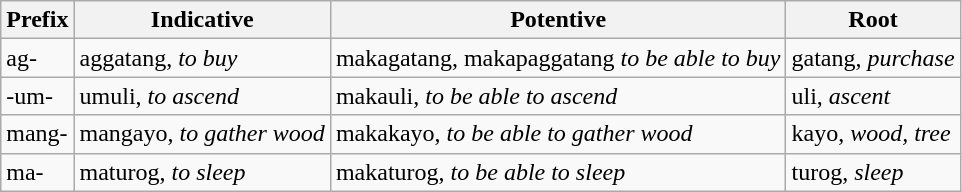<table class="wikitable" align="center">
<tr>
<th>Prefix</th>
<th>Indicative</th>
<th>Potentive</th>
<th>Root</th>
</tr>
<tr>
<td>ag-</td>
<td>aggatang, <em>to buy</em></td>
<td>makagatang, makapaggatang <em>to be able to buy</em></td>
<td>gatang, <em>purchase</em></td>
</tr>
<tr>
<td>-um-</td>
<td>umuli, <em>to ascend</em></td>
<td>makauli, <em>to be able to ascend</em></td>
<td>uli, <em>ascent</em></td>
</tr>
<tr>
<td>mang-</td>
<td>mangayo, <em>to gather wood</em></td>
<td>makakayo, <em> to be able to gather wood</em></td>
<td>kayo, <em>wood, tree</em></td>
</tr>
<tr>
<td>ma-</td>
<td>maturog, <em>to sleep</em></td>
<td>makaturog, <em>to be able to sleep</em></td>
<td>turog, <em>sleep</em></td>
</tr>
</table>
